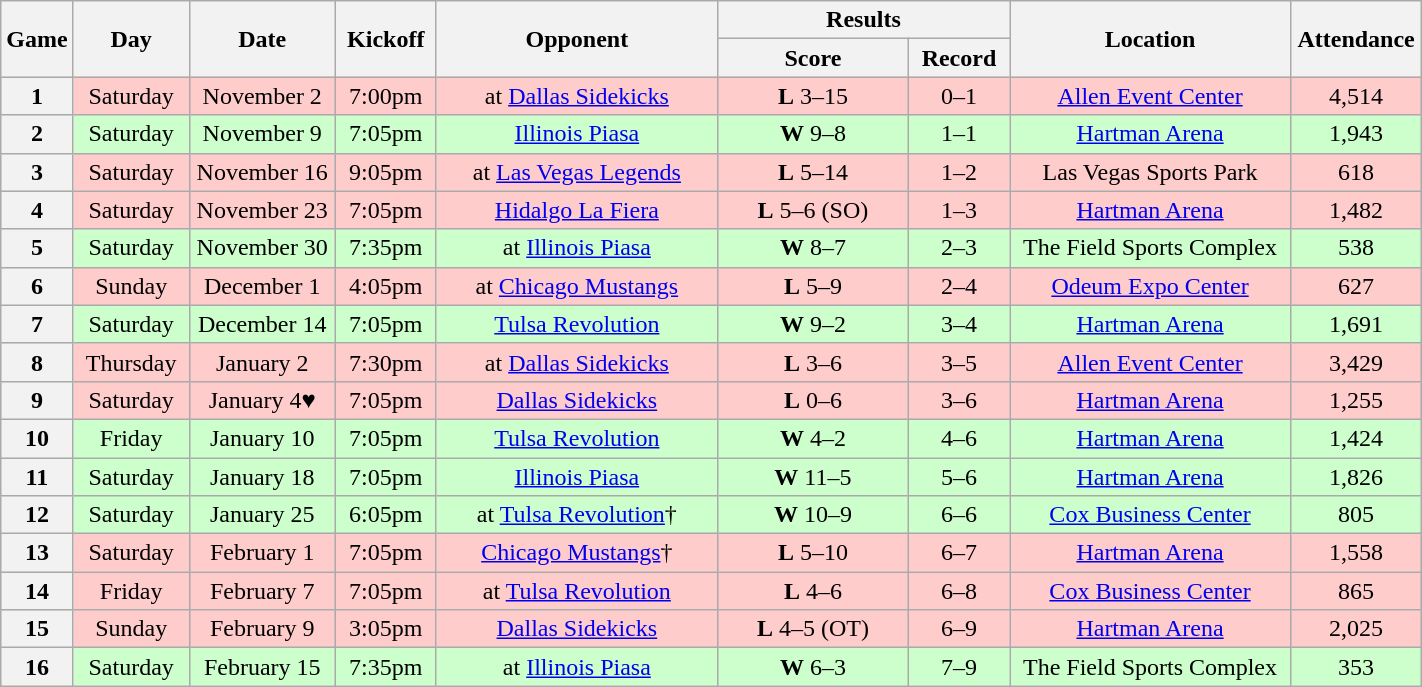<table class="wikitable">
<tr>
<th rowspan="2" width="40">Game</th>
<th rowspan="2" width="70">Day</th>
<th rowspan="2" width="90">Date</th>
<th rowspan="2" width="60">Kickoff</th>
<th rowspan="2" width="180">Opponent</th>
<th colspan="2" width="180">Results</th>
<th rowspan="2" width="180">Location</th>
<th rowspan="2" width="80">Attendance</th>
</tr>
<tr>
<th width="120">Score</th>
<th width="60">Record</th>
</tr>
<tr align="center" bgcolor="#FFCCCC">
<th>1</th>
<td>Saturday</td>
<td>November 2</td>
<td>7:00pm</td>
<td>at <a href='#'>Dallas Sidekicks</a></td>
<td><strong>L</strong> 3–15</td>
<td>0–1</td>
<td><a href='#'>Allen Event Center</a></td>
<td>4,514</td>
</tr>
<tr align="center" bgcolor="#CCFFCC">
<th>2</th>
<td>Saturday</td>
<td>November 9</td>
<td>7:05pm</td>
<td><a href='#'>Illinois Piasa</a></td>
<td><strong>W</strong> 9–8</td>
<td>1–1</td>
<td><a href='#'>Hartman Arena</a></td>
<td>1,943</td>
</tr>
<tr align="center" bgcolor="#FFCCCC">
<th>3</th>
<td>Saturday</td>
<td>November 16</td>
<td>9:05pm</td>
<td>at <a href='#'>Las Vegas Legends</a></td>
<td><strong>L</strong> 5–14</td>
<td>1–2</td>
<td>Las Vegas Sports Park</td>
<td>618</td>
</tr>
<tr align="center" bgcolor="#FFCCCC">
<th>4</th>
<td>Saturday</td>
<td>November 23</td>
<td>7:05pm</td>
<td><a href='#'>Hidalgo La Fiera</a></td>
<td><strong>L</strong> 5–6 (SO)</td>
<td>1–3</td>
<td><a href='#'>Hartman Arena</a></td>
<td>1,482</td>
</tr>
<tr align="center" bgcolor="#CCFFCC">
<th>5</th>
<td>Saturday</td>
<td>November 30</td>
<td>7:35pm</td>
<td>at <a href='#'>Illinois Piasa</a></td>
<td><strong>W</strong> 8–7</td>
<td>2–3</td>
<td>The Field Sports Complex</td>
<td>538</td>
</tr>
<tr align="center" bgcolor="#FFCCCC">
<th>6</th>
<td>Sunday</td>
<td>December 1</td>
<td>4:05pm</td>
<td>at <a href='#'>Chicago Mustangs</a></td>
<td><strong>L</strong> 5–9</td>
<td>2–4</td>
<td><a href='#'>Odeum Expo Center</a></td>
<td>627</td>
</tr>
<tr align="center" bgcolor="#CCFFCC">
<th>7</th>
<td>Saturday</td>
<td>December 14</td>
<td>7:05pm</td>
<td><a href='#'>Tulsa Revolution</a></td>
<td><strong>W</strong> 9–2</td>
<td>3–4</td>
<td><a href='#'>Hartman Arena</a></td>
<td>1,691</td>
</tr>
<tr align="center" bgcolor="#FFCCCC">
<th>8</th>
<td>Thursday</td>
<td>January 2</td>
<td>7:30pm</td>
<td>at <a href='#'>Dallas Sidekicks</a></td>
<td><strong>L</strong> 3–6</td>
<td>3–5</td>
<td><a href='#'>Allen Event Center</a></td>
<td>3,429</td>
</tr>
<tr align="center" bgcolor="#FFCCCC">
<th>9</th>
<td>Saturday</td>
<td>January 4♥</td>
<td>7:05pm</td>
<td><a href='#'>Dallas Sidekicks</a></td>
<td><strong>L</strong> 0–6</td>
<td>3–6</td>
<td><a href='#'>Hartman Arena</a></td>
<td>1,255</td>
</tr>
<tr align="center" bgcolor="#CCFFCC">
<th>10</th>
<td>Friday</td>
<td>January 10</td>
<td>7:05pm</td>
<td><a href='#'>Tulsa Revolution</a></td>
<td><strong>W</strong> 4–2</td>
<td>4–6</td>
<td><a href='#'>Hartman Arena</a></td>
<td>1,424</td>
</tr>
<tr align="center" bgcolor="#CCFFCC">
<th>11</th>
<td>Saturday</td>
<td>January 18</td>
<td>7:05pm</td>
<td><a href='#'>Illinois Piasa</a></td>
<td><strong>W</strong> 11–5</td>
<td>5–6</td>
<td><a href='#'>Hartman Arena</a></td>
<td>1,826</td>
</tr>
<tr align="center" bgcolor="#CCFFCC">
<th>12</th>
<td>Saturday</td>
<td>January 25</td>
<td>6:05pm</td>
<td>at <a href='#'>Tulsa Revolution</a>†</td>
<td><strong>W</strong> 10–9</td>
<td>6–6</td>
<td><a href='#'>Cox Business Center</a></td>
<td>805</td>
</tr>
<tr align="center" bgcolor="#FFCCCC">
<th>13</th>
<td>Saturday</td>
<td>February 1</td>
<td>7:05pm</td>
<td><a href='#'>Chicago Mustangs</a>†</td>
<td><strong>L</strong> 5–10</td>
<td>6–7</td>
<td><a href='#'>Hartman Arena</a></td>
<td>1,558</td>
</tr>
<tr align="center" bgcolor="#FFCCCC">
<th>14</th>
<td>Friday</td>
<td>February 7</td>
<td>7:05pm</td>
<td>at <a href='#'>Tulsa Revolution</a></td>
<td><strong>L</strong> 4–6</td>
<td>6–8</td>
<td><a href='#'>Cox Business Center</a></td>
<td>865</td>
</tr>
<tr align="center" bgcolor="#FFCCCC">
<th>15</th>
<td>Sunday</td>
<td>February 9</td>
<td>3:05pm</td>
<td><a href='#'>Dallas Sidekicks</a></td>
<td><strong>L</strong> 4–5 (OT)</td>
<td>6–9</td>
<td><a href='#'>Hartman Arena</a></td>
<td>2,025</td>
</tr>
<tr align="center" bgcolor="#CCFFCC">
<th>16</th>
<td>Saturday</td>
<td>February 15</td>
<td>7:35pm</td>
<td>at <a href='#'>Illinois Piasa</a></td>
<td><strong>W</strong> 6–3</td>
<td>7–9</td>
<td>The Field Sports Complex</td>
<td>353</td>
</tr>
</table>
